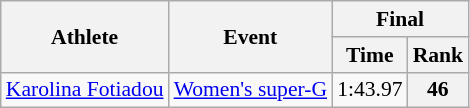<table class="wikitable" style="font-size:90%">
<tr>
<th rowspan="2">Athlete</th>
<th rowspan="2">Event</th>
<th colspan="2">Final</th>
</tr>
<tr>
<th>Time</th>
<th>Rank</th>
</tr>
<tr>
<td><a href='#'>Karolina Fotiadou</a></td>
<td><a href='#'>Women's super-G</a></td>
<td align="center">1:43.97</td>
<th align="center">46</th>
</tr>
</table>
